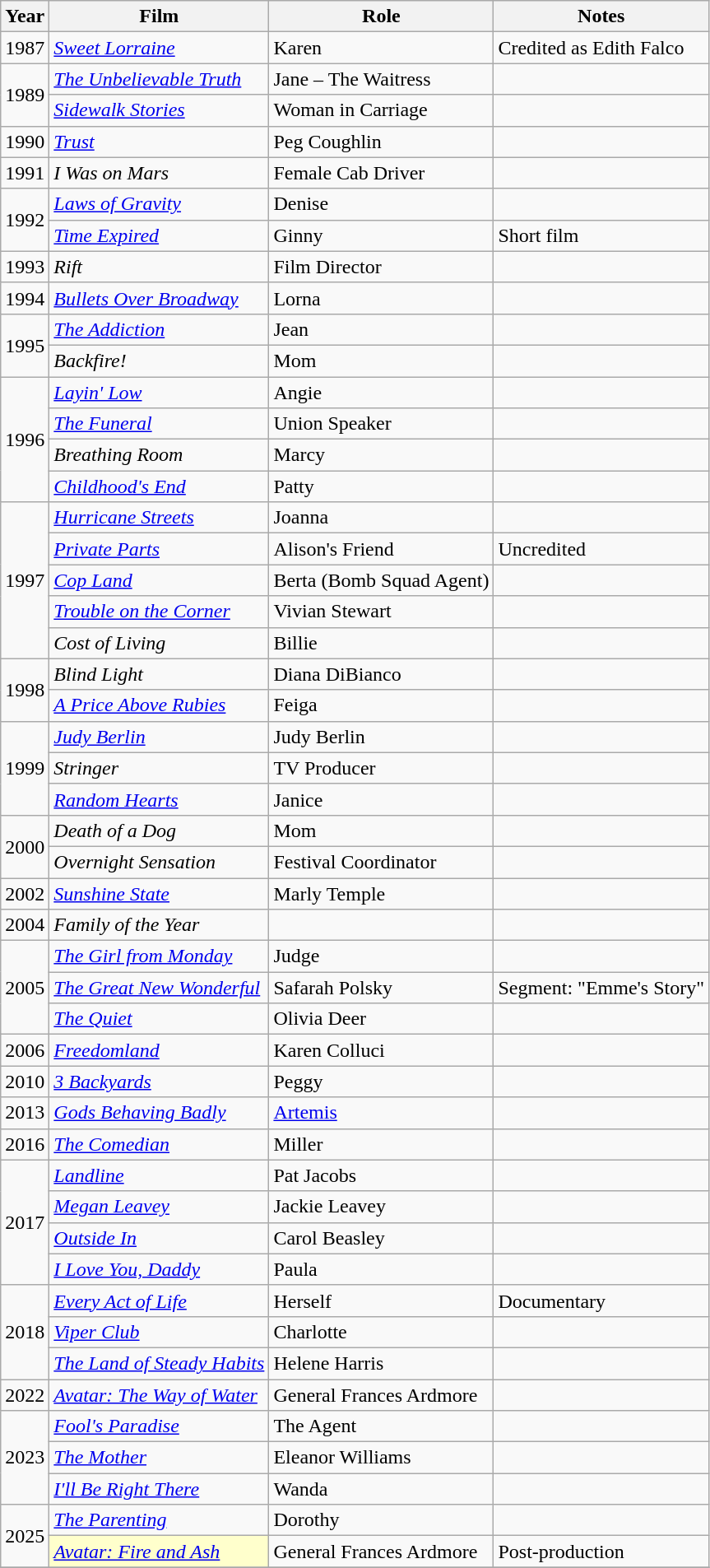<table class="wikitable sortable">
<tr>
<th>Year</th>
<th>Film</th>
<th>Role</th>
<th class="unsortable">Notes</th>
</tr>
<tr>
<td>1987</td>
<td><em><a href='#'>Sweet Lorraine</a></em></td>
<td>Karen</td>
<td>Credited as Edith Falco</td>
</tr>
<tr>
<td rowspan="2">1989</td>
<td><em><a href='#'>The Unbelievable Truth</a></em></td>
<td>Jane – The Waitress</td>
<td></td>
</tr>
<tr>
<td><em><a href='#'>Sidewalk Stories</a></em></td>
<td>Woman in Carriage</td>
<td></td>
</tr>
<tr>
<td>1990</td>
<td><em><a href='#'>Trust</a></em></td>
<td>Peg Coughlin</td>
<td></td>
</tr>
<tr>
<td>1991</td>
<td><em>I Was on Mars</em></td>
<td>Female Cab Driver</td>
<td></td>
</tr>
<tr>
<td rowspan="2">1992</td>
<td><em><a href='#'>Laws of Gravity</a></em></td>
<td>Denise</td>
<td></td>
</tr>
<tr>
<td><em><a href='#'>Time Expired</a></em></td>
<td>Ginny</td>
<td>Short film</td>
</tr>
<tr>
<td>1993</td>
<td><em>Rift</em></td>
<td>Film Director</td>
<td></td>
</tr>
<tr>
<td>1994</td>
<td><em><a href='#'>Bullets Over Broadway</a></em></td>
<td>Lorna</td>
<td></td>
</tr>
<tr>
<td rowspan="2">1995</td>
<td><em><a href='#'>The Addiction</a></em></td>
<td>Jean</td>
<td></td>
</tr>
<tr>
<td><em>Backfire!</em></td>
<td>Mom</td>
<td></td>
</tr>
<tr>
<td rowspan="4">1996</td>
<td><em><a href='#'>Layin' Low</a></em></td>
<td>Angie</td>
<td></td>
</tr>
<tr>
<td><em><a href='#'>The Funeral</a></em></td>
<td>Union Speaker</td>
<td></td>
</tr>
<tr>
<td><em>Breathing Room</em></td>
<td>Marcy</td>
<td></td>
</tr>
<tr>
<td><em><a href='#'>Childhood's End</a></em></td>
<td>Patty</td>
<td></td>
</tr>
<tr>
<td rowspan="5">1997</td>
<td><em><a href='#'>Hurricane Streets</a></em></td>
<td>Joanna</td>
<td></td>
</tr>
<tr>
<td><em><a href='#'>Private Parts</a></em></td>
<td>Alison's Friend</td>
<td>Uncredited</td>
</tr>
<tr>
<td><em><a href='#'>Cop Land</a></em></td>
<td>Berta (Bomb Squad Agent)</td>
<td></td>
</tr>
<tr>
<td><em><a href='#'>Trouble on the Corner</a></em></td>
<td>Vivian Stewart</td>
<td></td>
</tr>
<tr>
<td><em>Cost of Living</em></td>
<td>Billie</td>
<td></td>
</tr>
<tr>
<td rowspan="2">1998</td>
<td><em>Blind Light</em></td>
<td>Diana DiBianco</td>
<td></td>
</tr>
<tr>
<td><em><a href='#'>A Price Above Rubies</a></em></td>
<td>Feiga</td>
<td></td>
</tr>
<tr>
<td rowspan="3">1999</td>
<td><em><a href='#'>Judy Berlin</a></em></td>
<td>Judy Berlin</td>
<td></td>
</tr>
<tr>
<td><em>Stringer</em></td>
<td>TV Producer</td>
<td></td>
</tr>
<tr>
<td><em><a href='#'>Random Hearts</a></em></td>
<td>Janice</td>
<td></td>
</tr>
<tr>
<td rowspan="2">2000</td>
<td><em>Death of a Dog</em></td>
<td>Mom</td>
<td></td>
</tr>
<tr>
<td><em>Overnight Sensation</em></td>
<td>Festival Coordinator</td>
<td></td>
</tr>
<tr>
<td>2002</td>
<td><em><a href='#'>Sunshine State</a></em></td>
<td>Marly Temple</td>
<td></td>
</tr>
<tr>
<td>2004</td>
<td><em>Family of the Year</em></td>
<td></td>
<td></td>
</tr>
<tr>
<td rowspan="3">2005</td>
<td><em><a href='#'>The Girl from Monday</a></em></td>
<td>Judge</td>
<td></td>
</tr>
<tr>
<td><em><a href='#'>The Great New Wonderful</a></em></td>
<td>Safarah Polsky</td>
<td>Segment: "Emme's Story"</td>
</tr>
<tr>
<td><em><a href='#'>The Quiet</a></em></td>
<td>Olivia Deer</td>
<td></td>
</tr>
<tr>
<td>2006</td>
<td><em><a href='#'>Freedomland</a></em></td>
<td>Karen Colluci</td>
<td></td>
</tr>
<tr>
<td>2010</td>
<td><em><a href='#'>3 Backyards</a></em></td>
<td>Peggy</td>
<td></td>
</tr>
<tr>
<td>2013</td>
<td><em><a href='#'>Gods Behaving Badly</a></em></td>
<td><a href='#'>Artemis</a></td>
<td></td>
</tr>
<tr>
<td>2016</td>
<td><em><a href='#'>The Comedian</a></em></td>
<td>Miller</td>
<td></td>
</tr>
<tr>
<td rowspan="4">2017</td>
<td><em><a href='#'>Landline</a></em></td>
<td>Pat Jacobs</td>
<td></td>
</tr>
<tr>
<td><em><a href='#'>Megan Leavey</a></em></td>
<td>Jackie Leavey</td>
<td></td>
</tr>
<tr>
<td><em><a href='#'>Outside In</a></em></td>
<td>Carol Beasley</td>
<td></td>
</tr>
<tr>
<td><em><a href='#'>I Love You, Daddy</a></em></td>
<td>Paula</td>
<td></td>
</tr>
<tr>
<td rowspan="3">2018</td>
<td><em><a href='#'>Every Act of Life</a></em></td>
<td>Herself</td>
<td>Documentary</td>
</tr>
<tr>
<td><em><a href='#'>Viper Club</a></em></td>
<td>Charlotte</td>
<td></td>
</tr>
<tr>
<td><em><a href='#'>The Land of Steady Habits</a></em></td>
<td>Helene Harris</td>
<td></td>
</tr>
<tr>
<td>2022</td>
<td><em><a href='#'>Avatar: The Way of Water</a></em></td>
<td>General Frances Ardmore</td>
<td></td>
</tr>
<tr>
<td rowspan=3>2023</td>
<td><em><a href='#'>Fool's Paradise</a></em></td>
<td>The Agent</td>
<td></td>
</tr>
<tr>
<td><em><a href='#'>The Mother</a></em></td>
<td>Eleanor Williams</td>
<td></td>
</tr>
<tr>
<td><em><a href='#'>I'll Be Right There</a></em></td>
<td>Wanda</td>
<td></td>
</tr>
<tr>
<td rowspan="2">2025</td>
<td><em><a href='#'>The Parenting</a></em></td>
<td>Dorothy</td>
</tr>
<tr>
<td style="background:#FFFFCC;"><em><a href='#'>Avatar: Fire and Ash</a></em> </td>
<td>General Frances Ardmore</td>
<td>Post-production</td>
</tr>
<tr>
</tr>
</table>
